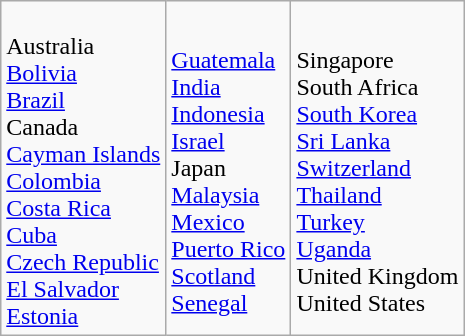<table class="wikitable">
<tr>
<td><br>Australia<br>
<a href='#'>Bolivia</a><br>
<a href='#'>Brazil</a>  <br>     
Canada <br>        
<a href='#'>Cayman Islands</a><br>
<a href='#'>Colombia</a><br>
<a href='#'>Costa Rica</a><br>
<a href='#'>Cuba</a><br>
<a href='#'>Czech Republic</a><br>
<a href='#'>El Salvador</a><br>
<a href='#'>Estonia</a><br></td>
<td><br><a href='#'>Guatemala</a> <br>
<a href='#'>India</a><br>
<a href='#'>Indonesia</a><br>
<a href='#'>Israel</a><br> 
Japan<br>
<a href='#'>Malaysia</a><br>
<a href='#'>Mexico</a><br>
<a href='#'>Puerto Rico</a><br>
<a href='#'>Scotland</a><br>
<a href='#'>Senegal</a>	<br></td>
<td><br>Singapore<br>
South Africa<br>
<a href='#'>South Korea</a><br>
<a href='#'>Sri Lanka</a><br>
<a href='#'>Switzerland</a><br>
<a href='#'>Thailand</a><br>
<a href='#'>Turkey</a><br>
<a href='#'>Uganda</a><br>
United Kingdom<br>
United States</td>
</tr>
</table>
